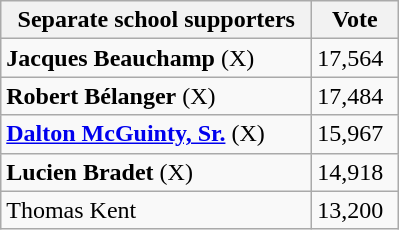<table class="wikitable">
<tr>
<th bgcolor="#DDDDFF" width="200px">Separate school supporters</th>
<th bgcolor="#DDDDFF" width="50px">Vote</th>
</tr>
<tr>
<td><strong>Jacques Beauchamp</strong> (X)</td>
<td>17,564</td>
</tr>
<tr>
<td><strong>Robert Bélanger</strong> (X)</td>
<td>17,484</td>
</tr>
<tr>
<td><strong><a href='#'>Dalton McGuinty, Sr.</a></strong> (X)</td>
<td>15,967</td>
</tr>
<tr>
<td><strong>Lucien Bradet</strong> (X)</td>
<td>14,918</td>
</tr>
<tr>
<td>Thomas Kent</td>
<td>13,200</td>
</tr>
</table>
